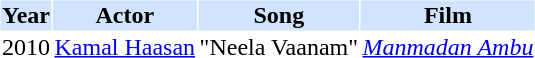<table cellspacing="1" cellpadding="1" border="0">
<tr bgcolor="#d1e4fd">
<th>Year</th>
<th>Actor</th>
<th>Song</th>
<th>Film</th>
</tr>
<tr>
<td>2010</td>
<td><a href='#'>Kamal Haasan</a></td>
<td>"Neela Vaanam"</td>
<td><em><a href='#'>Manmadan Ambu</a></em></td>
</tr>
</table>
